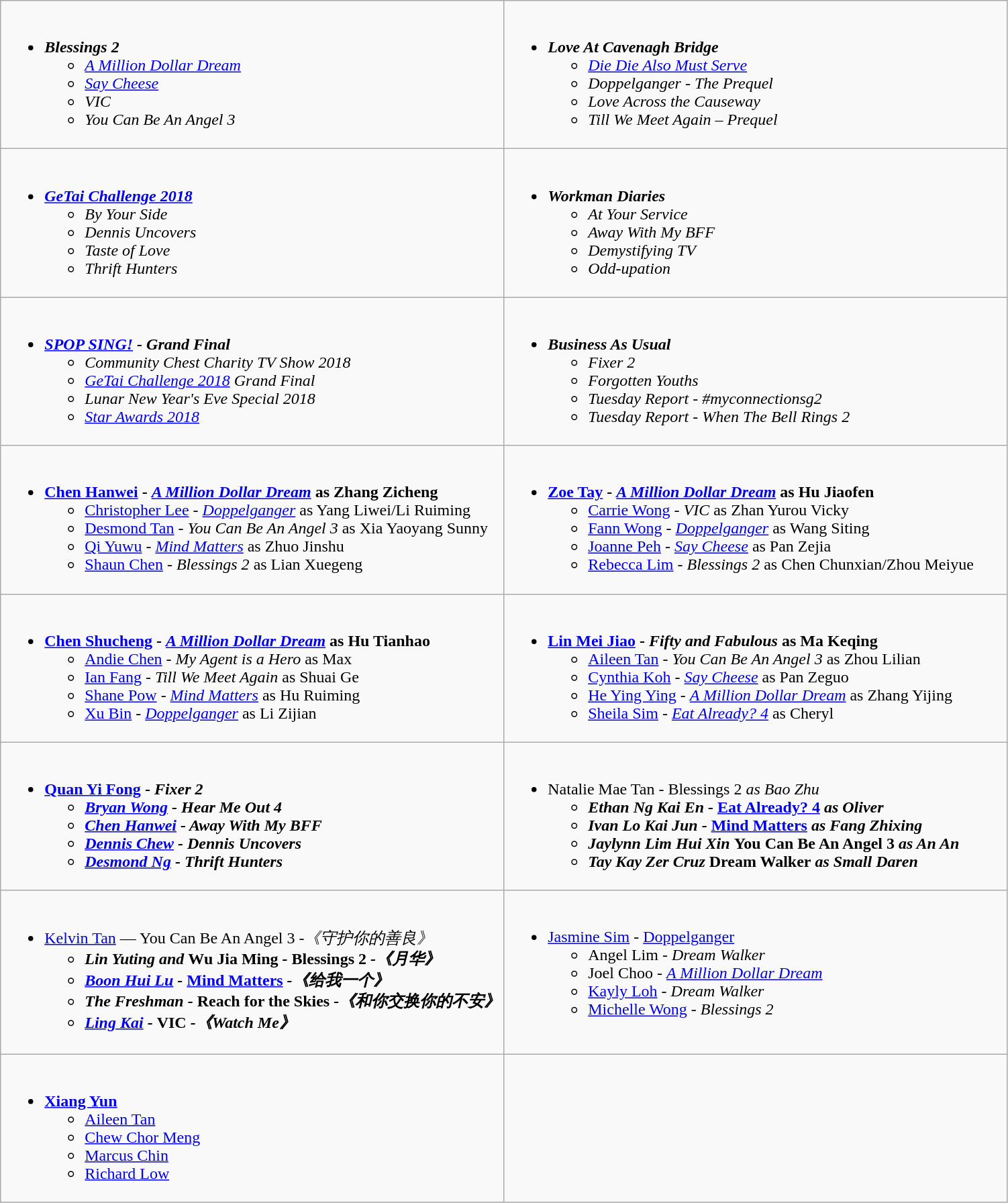<table class=wikitable>
<tr>
<td valign="top" width="50%"><br><div></div><ul><li><strong><em>Blessings 2</em></strong><ul><li><em><a href='#'>A Million Dollar Dream</a></em></li><li><em><a href='#'>Say Cheese</a></em></li><li><em>VIC</em></li><li><em>You Can Be An Angel 3</em></li></ul></li></ul></td>
<td valign="top" width="50%"><br><div></div><ul><li><strong><em>Love At Cavenagh Bridge</em></strong><ul><li><em><a href='#'>Die Die Also Must Serve</a></em></li><li><em> Doppelganger - The Prequel</em></li><li><em> Love Across the Causeway</em></li><li><em>Till We Meet Again – Prequel</em></li></ul></li></ul></td>
</tr>
<tr>
<td valign="top" width="50%"><br><div></div><ul><li><strong><em><a href='#'>GeTai Challenge 2018</a></em></strong><ul><li><em>By Your Side </em></li><li><em>Dennis Uncovers</em></li><li><em>Taste of Love</em></li><li><em>Thrift Hunters </em></li></ul></li></ul></td>
<td valign="top" width="50%"><br><div></div><ul><li><strong><em>Workman Diaries </em></strong><ul><li><em>At Your Service </em></li><li><em>Away With My BFF </em></li><li><em>Demystifying TV </em></li><li><em>Odd-upation </em></li></ul></li></ul></td>
</tr>
<tr>
<td valign="top" width="50%"><br><div></div><ul><li><strong><em><a href='#'>SPOP SING!</a> - Grand Final</em></strong><ul><li><em>Community Chest Charity TV Show 2018</em></li><li><em><a href='#'>GeTai Challenge 2018</a> Grand Final</em></li><li><em>Lunar New Year's Eve Special 2018</em></li><li><em><a href='#'>Star Awards 2018</a></em></li></ul></li></ul></td>
<td valign="top" width="50%"><br><div></div><ul><li><strong><em>Business As Usual</em></strong><ul><li><em>Fixer 2 </em></li><li><em>Forgotten Youths</em></li><li><em>Tuesday Report - #myconnectionsg2 </em></li><li><em>Tuesday Report - When The Bell Rings 2</em></li></ul></li></ul></td>
</tr>
<tr>
<td valign="top" width="50%"><br><div></div><ul><li><strong><a href='#'>Chen Hanwei</a>  - <em><a href='#'>A Million Dollar Dream</a></em> as Zhang Zicheng </strong><ul><li><a href='#'>Christopher Lee</a>  - <em><a href='#'>Doppelganger</a></em> as Yang Liwei/Li Ruiming</li><li><a href='#'>Desmond Tan</a> - <em>You Can Be An Angel 3</em> as Xia Yaoyang Sunny</li><li><a href='#'>Qi Yuwu</a>  - <em><a href='#'>Mind Matters</a></em> as Zhuo Jinshu</li><li><a href='#'>Shaun Chen</a>  - <em>Blessings 2</em> as Lian Xuegeng</li></ul></li></ul></td>
<td valign="top" width="50%"><br><div></div><ul><li><strong><a href='#'>Zoe Tay</a>  - <em><a href='#'>A Million Dollar Dream</a></em> as Hu Jiaofen</strong><ul><li><a href='#'>Carrie Wong</a>  - <em>VIC</em> as Zhan Yurou Vicky</li><li><a href='#'>Fann Wong</a>  - <em><a href='#'>Doppelganger</a></em> as Wang Siting</li><li><a href='#'>Joanne Peh</a>  - <em><a href='#'>Say Cheese</a></em> as Pan Zejia</li><li><a href='#'>Rebecca Lim</a> - <em>Blessings 2</em> as Chen Chunxian/Zhou Meiyue</li></ul></li></ul></td>
</tr>
<tr>
<td valign="top" width="50%"><br><div></div><ul><li><strong><a href='#'>Chen Shucheng</a>  - <em><a href='#'>A Million Dollar Dream</a></em> as Hu Tianhao</strong><ul><li><a href='#'>Andie Chen</a>  - <em>My Agent is a Hero</em> as Max</li><li><a href='#'>Ian Fang</a>  - <em>Till We Meet Again</em> as Shuai Ge</li><li><a href='#'>Shane Pow</a>  - <em><a href='#'>Mind Matters</a></em> as Hu Ruiming</li><li><a href='#'>Xu Bin</a> - <em><a href='#'>Doppelganger</a></em> as Li Zijian</li></ul></li></ul></td>
<td valign="top" width="50%"><br><div></div><ul><li><strong><a href='#'>Lin Mei Jiao</a>  - <em>Fifty and Fabulous</em> as Ma Keqing</strong><ul><li><a href='#'>Aileen Tan</a>  - <em>You Can Be An Angel 3</em> as Zhou Lilian</li><li><a href='#'>Cynthia Koh</a>  - <em><a href='#'>Say Cheese</a></em> as Pan Zeguo</li><li><a href='#'>He Ying Ying</a>  - <em><a href='#'>A Million Dollar Dream</a></em> as Zhang Yijing</li><li><a href='#'>Sheila Sim</a> - <em><a href='#'>Eat Already? 4</a></em> as Cheryl</li></ul></li></ul></td>
</tr>
<tr>
<td valign="top" width="50%"><br><div></div><ul><li><strong><a href='#'>Quan Yi Fong</a> - <em>Fixer 2<strong><em><ul><li><a href='#'>Bryan Wong</a>  - </em>Hear Me Out 4<em></li><li><a href='#'>Chen Hanwei</a>  - </em>Away With My BFF<em></li><li><a href='#'>Dennis Chew</a>  - </em>Dennis Uncovers<em></li><li><a href='#'>Desmond Ng</a>  - </em>Thrift Hunters<em></li></ul></li></ul></td>
<td valign="top" width="50%"><br><div></div><ul><li></strong>Natalie Mae Tan  - </em>Blessings 2<em> as Bao Zhu<strong><ul><li>Ethan Ng Kai En  - </em><a href='#'>Eat Already? 4</a> <em> as Oliver</li><li>Ivan Lo Kai Jun - </em><a href='#'>Mind Matters</a><em> as Fang Zhixing</li><li>Jaylynn Lim Hui Xin  </em>You Can Be An Angel 3<em> as An An</li><li>Tay Kay Zer Cruz  </em>Dream Walker<em> as Small Daren</li></ul></li></ul></td>
</tr>
<tr>
<td valign="top" width="50%"><br><div></div><ul><li></strong><a href='#'>Kelvin Tan</a>  — </em>You Can Be An Angel 3<em>  -《守护你的善良》<strong><ul><li>Lin Yuting  and </em>Wu Jia Ming<em> - </em>Blessings 2<em> -《月华》</li><li><a href='#'>Boon Hui Lu</a>  - </em><a href='#'>Mind Matters</a><em>  -《给我一个》</li><li>The Freshman  - </em>Reach for the Skies <em>  -《和你交换你的不安》</li><li><a href='#'>Ling Kai</a>  - </em>VIC<em>  -《Watch Me》</li></ul></li></ul></td>
<td valign="top" width="50%"><br><div></div><ul><li></strong><a href='#'>Jasmine Sim</a>  - </em><a href='#'>Doppelganger</a></em></strong><ul><li>Angel Lim  - <em>Dream Walker</em></li><li>Joel Choo - <em><a href='#'>A Million Dollar Dream</a></em></li><li><a href='#'>Kayly Loh</a>  - <em>Dream Walker</em></li><li><a href='#'>Michelle Wong</a>  - <em>Blessings 2</em></li></ul></li></ul></td>
</tr>
<tr>
<td valign="top" width="50%"><br><div></div><ul><li><strong><a href='#'>Xiang Yun</a></strong><ul><li><a href='#'>Aileen Tan</a></li><li><a href='#'>Chew Chor Meng</a></li><li><a href='#'>Marcus Chin</a></li><li><a href='#'>Richard Low</a></li></ul></li></ul></td>
</tr>
</table>
